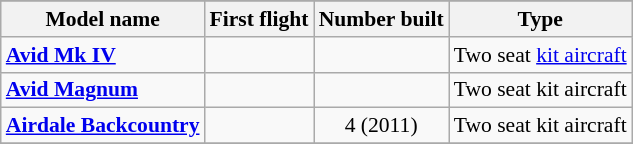<table class="wikitable" align=center style="font-size:90%;">
<tr>
</tr>
<tr style="background:#efefef;">
<th>Model name</th>
<th>First flight</th>
<th>Number built</th>
<th>Type</th>
</tr>
<tr>
<td align=left><strong><a href='#'>Avid Mk IV</a></strong></td>
<td align=center></td>
<td align=center></td>
<td align=left>Two seat <a href='#'>kit aircraft</a></td>
</tr>
<tr>
<td align=left><strong><a href='#'>Avid Magnum</a></strong></td>
<td align=center></td>
<td align=center></td>
<td align=left>Two seat kit aircraft</td>
</tr>
<tr>
<td align=left><strong><a href='#'>Airdale Backcountry</a></strong></td>
<td align=center></td>
<td align=center>4 (2011)</td>
<td align=left>Two seat kit aircraft</td>
</tr>
<tr>
</tr>
</table>
